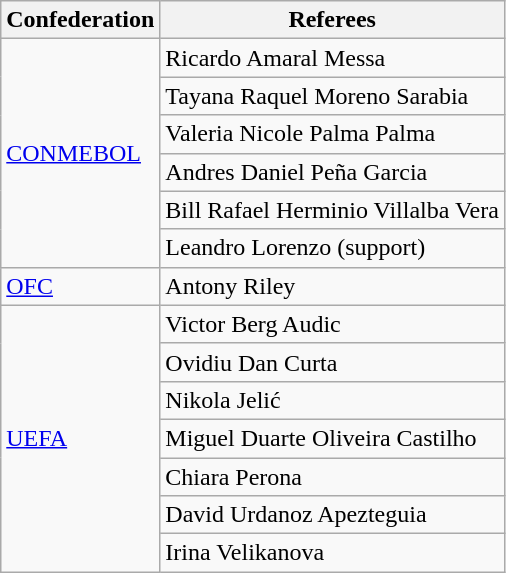<table class="wikitable">
<tr>
<th>Confederation</th>
<th>Referees</th>
</tr>
<tr>
<td rowspan="6"><a href='#'>CONMEBOL</a></td>
<td> Ricardo Amaral Messa</td>
</tr>
<tr>
<td> Tayana Raquel Moreno Sarabia</td>
</tr>
<tr>
<td> Valeria Nicole Palma Palma</td>
</tr>
<tr>
<td>  Andres Daniel Peña Garcia</td>
</tr>
<tr>
<td>  Bill Rafael Herminio Villalba Vera</td>
</tr>
<tr>
<td> Leandro Lorenzo (support)</td>
</tr>
<tr>
<td rowspan="1"><a href='#'>OFC</a></td>
<td> Antony Riley</td>
</tr>
<tr>
<td rowspan="7"><a href='#'>UEFA</a></td>
<td> Victor Berg Audic</td>
</tr>
<tr>
<td> Ovidiu Dan Curta</td>
</tr>
<tr>
<td> Nikola Jelić</td>
</tr>
<tr>
<td> Miguel Duarte Oliveira Castilho</td>
</tr>
<tr>
<td> Chiara Perona</td>
</tr>
<tr>
<td> David Urdanoz Apezteguia</td>
</tr>
<tr>
<td> Irina Velikanova</td>
</tr>
</table>
